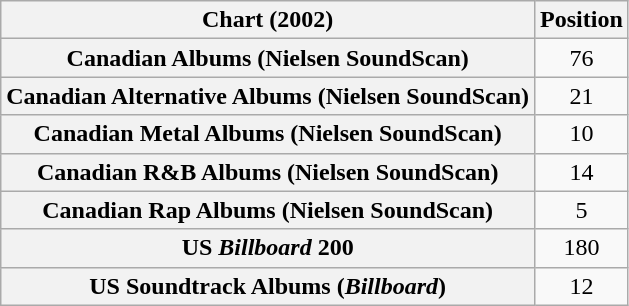<table class="wikitable sortable plainrowheaders" style="text-align:center">
<tr>
<th scope="col">Chart (2002)</th>
<th scope="col">Position</th>
</tr>
<tr>
<th scope="row">Canadian Albums (Nielsen SoundScan)</th>
<td>76</td>
</tr>
<tr>
<th scope="row">Canadian Alternative Albums (Nielsen SoundScan)</th>
<td>21</td>
</tr>
<tr>
<th scope="row">Canadian Metal Albums (Nielsen SoundScan)</th>
<td>10</td>
</tr>
<tr>
<th scope="row">Canadian R&B Albums (Nielsen SoundScan)</th>
<td>14</td>
</tr>
<tr>
<th scope="row">Canadian Rap Albums (Nielsen SoundScan)</th>
<td>5</td>
</tr>
<tr>
<th scope="row">US <em>Billboard</em> 200</th>
<td>180</td>
</tr>
<tr>
<th scope="row">US Soundtrack Albums (<em>Billboard</em>)</th>
<td>12</td>
</tr>
</table>
